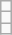<table class="wikitable">
<tr>
<td></td>
</tr>
<tr>
<td></td>
</tr>
<tr>
<td></td>
</tr>
</table>
